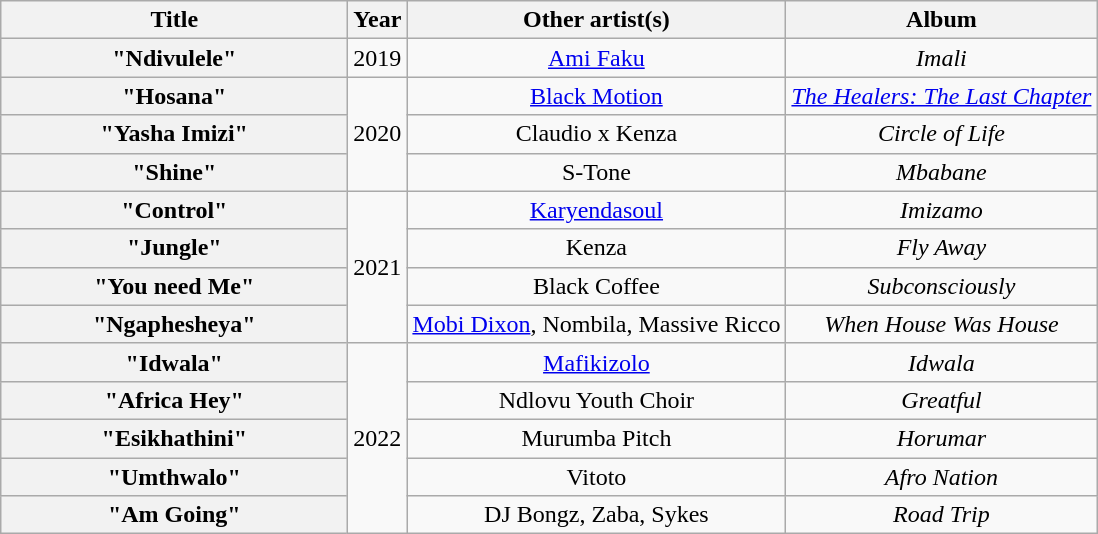<table class="wikitable plainrowheaders" style="text-align:center;">
<tr>
<th scope="col" style="width:14em;">Title</th>
<th scope="col">Year</th>
<th scope="col">Other artist(s)</th>
<th scope="col">Album</th>
</tr>
<tr>
<th scope="row">"Ndivulele"</th>
<td>2019</td>
<td><a href='#'>Ami Faku</a></td>
<td><em>Imali</em></td>
</tr>
<tr>
<th scope="row">"Hosana"</th>
<td rowspan="3">2020</td>
<td><a href='#'>Black Motion</a></td>
<td><em><a href='#'>The Healers: The Last Chapter</a></em></td>
</tr>
<tr>
<th scope="row">"Yasha Imizi"</th>
<td>Claudio x Kenza</td>
<td><em>Circle of Life</em></td>
</tr>
<tr>
<th scope="row">"Shine"</th>
<td>S-Tone</td>
<td><em>Mbabane</em></td>
</tr>
<tr>
<th scope="row">"Control"</th>
<td rowspan=4>2021</td>
<td><a href='#'>Karyendasoul</a></td>
<td><em>Imizamo</em></td>
</tr>
<tr>
<th scope="row">"Jungle"</th>
<td>Kenza</td>
<td><em>Fly Away</em></td>
</tr>
<tr>
<th scope="row">"You need Me"</th>
<td>Black Coffee</td>
<td><em>Subconsciously</em></td>
</tr>
<tr>
<th scope="row">"Ngaphesheya"</th>
<td><a href='#'>Mobi Dixon</a>, Nombila, Massive Ricco</td>
<td><em>When House Was House</em></td>
</tr>
<tr>
<th scope="row">"Idwala"</th>
<td rowspan=5>2022</td>
<td><a href='#'>Mafikizolo</a></td>
<td><em>Idwala</em></td>
</tr>
<tr>
<th scope="row">"Africa Hey"</th>
<td>Ndlovu Youth Choir</td>
<td><em>Greatful</em></td>
</tr>
<tr>
<th scope="row">"Esikhathini"</th>
<td>Murumba Pitch</td>
<td><em>Horumar</em></td>
</tr>
<tr>
<th scope="row">"Umthwalo"</th>
<td>Vitoto</td>
<td><em>Afro Nation</em></td>
</tr>
<tr>
<th scope="row">"Am Going"</th>
<td>DJ Bongz, Zaba, Sykes</td>
<td><em>Road Trip</em></td>
</tr>
</table>
